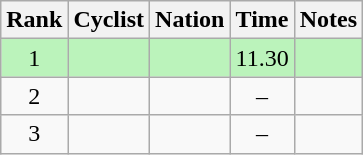<table class="wikitable sortable" style="text-align:center">
<tr>
<th>Rank</th>
<th>Cyclist</th>
<th>Nation</th>
<th>Time</th>
<th>Notes</th>
</tr>
<tr bgcolor=bbf3bb>
<td>1</td>
<td align=left></td>
<td align=left></td>
<td>11.30</td>
<td></td>
</tr>
<tr>
<td>2</td>
<td align=left></td>
<td align=left></td>
<td>–</td>
<td></td>
</tr>
<tr>
<td>3</td>
<td align=left></td>
<td align=left></td>
<td>–</td>
<td></td>
</tr>
</table>
